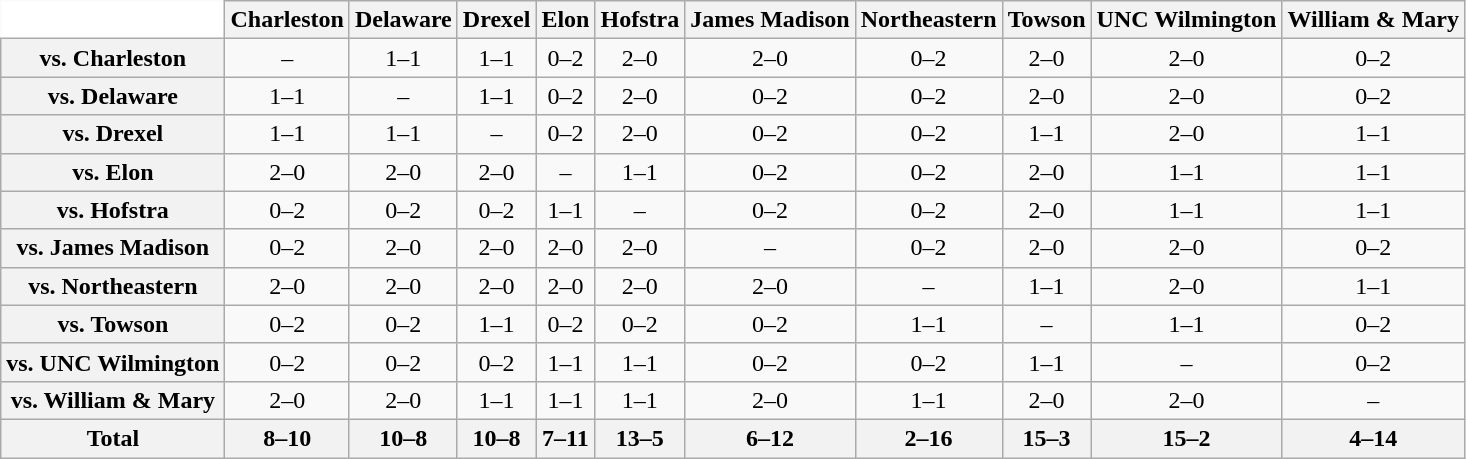<table class="wikitable" style="white-space:nowrap;font-size:100%;">
<tr>
<th colspan=1 style="background:white; border-top-style:hidden; border-left-style:hidden;"   width=75> </th>
<th style=>Charleston</th>
<th style=>Delaware</th>
<th style=>Drexel</th>
<th style=>Elon</th>
<th style=>Hofstra</th>
<th style=>James Madison</th>
<th style=>Northeastern</th>
<th style=>Towson</th>
<th style=>UNC Wilmington</th>
<th style=>William & Mary</th>
</tr>
<tr style="text-align:center;">
<th>vs. Charleston</th>
<td>–</td>
<td>1–1</td>
<td>1–1</td>
<td>0–2</td>
<td>2–0</td>
<td>2–0</td>
<td>0–2</td>
<td>2–0</td>
<td>2–0</td>
<td>0–2</td>
</tr>
<tr style="text-align:center;">
<th>vs. Delaware</th>
<td>1–1</td>
<td>–</td>
<td>1–1</td>
<td>0–2</td>
<td>2–0</td>
<td>0–2</td>
<td>0–2</td>
<td>2–0</td>
<td>2–0</td>
<td>0–2</td>
</tr>
<tr style="text-align:center;">
<th>vs. Drexel</th>
<td>1–1</td>
<td>1–1</td>
<td>–</td>
<td>0–2</td>
<td>2–0</td>
<td>0–2</td>
<td>0–2</td>
<td>1–1</td>
<td>2–0</td>
<td>1–1</td>
</tr>
<tr style="text-align:center;">
<th>vs. Elon</th>
<td>2–0</td>
<td>2–0</td>
<td>2–0</td>
<td>–</td>
<td>1–1</td>
<td>0–2</td>
<td>0–2</td>
<td>2–0</td>
<td>1–1</td>
<td>1–1</td>
</tr>
<tr style="text-align:center;">
<th>vs. Hofstra</th>
<td>0–2</td>
<td>0–2</td>
<td>0–2</td>
<td>1–1</td>
<td>–</td>
<td>0–2</td>
<td>0–2</td>
<td>2–0</td>
<td>1–1</td>
<td>1–1</td>
</tr>
<tr style="text-align:center;">
<th>vs. James Madison</th>
<td>0–2</td>
<td>2–0</td>
<td>2–0</td>
<td>2–0</td>
<td>2–0</td>
<td>–</td>
<td>0–2</td>
<td>2–0</td>
<td>2–0</td>
<td>0–2</td>
</tr>
<tr style="text-align:center;">
<th>vs. Northeastern</th>
<td>2–0</td>
<td>2–0</td>
<td>2–0</td>
<td>2–0</td>
<td>2–0</td>
<td>2–0</td>
<td>–</td>
<td>1–1</td>
<td>2–0</td>
<td>1–1</td>
</tr>
<tr style="text-align:center;">
<th>vs. Towson</th>
<td>0–2</td>
<td>0–2</td>
<td>1–1</td>
<td>0–2</td>
<td>0–2</td>
<td>0–2</td>
<td>1–1</td>
<td>–</td>
<td>1–1</td>
<td>0–2</td>
</tr>
<tr style="text-align:center;">
<th>vs. UNC Wilmington</th>
<td>0–2</td>
<td>0–2</td>
<td>0–2</td>
<td>1–1</td>
<td>1–1</td>
<td>0–2</td>
<td>0–2</td>
<td>1–1</td>
<td>–</td>
<td>0–2</td>
</tr>
<tr style="text-align:center;">
<th>vs. William & Mary</th>
<td>2–0</td>
<td>2–0</td>
<td>1–1</td>
<td>1–1</td>
<td>1–1</td>
<td>2–0</td>
<td>1–1</td>
<td>2–0</td>
<td>2–0</td>
<td>–<br></td>
</tr>
<tr style="text-align:center;">
<th>Total</th>
<th>8–10</th>
<th>10–8</th>
<th>10–8</th>
<th>7–11</th>
<th>13–5</th>
<th>6–12</th>
<th>2–16</th>
<th>15–3</th>
<th>15–2</th>
<th>4–14</th>
</tr>
</table>
